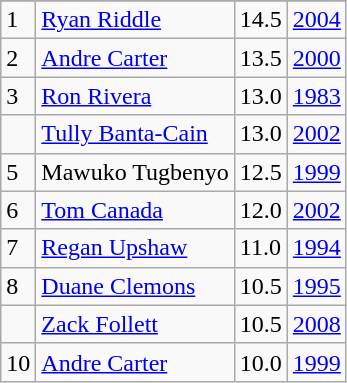<table class="wikitable">
<tr>
</tr>
<tr>
<td>1</td>
<td><a href='#'>Ryan Riddle</a></td>
<td>14.5</td>
<td><a href='#'>2004</a></td>
</tr>
<tr>
<td>2</td>
<td><a href='#'>Andre Carter</a></td>
<td>13.5</td>
<td><a href='#'>2000</a></td>
</tr>
<tr>
<td>3</td>
<td><a href='#'>Ron Rivera</a></td>
<td>13.0</td>
<td><a href='#'>1983</a></td>
</tr>
<tr>
<td></td>
<td><a href='#'>Tully Banta-Cain</a></td>
<td>13.0</td>
<td><a href='#'>2002</a></td>
</tr>
<tr>
<td>5</td>
<td>Mawuko Tugbenyo</td>
<td>12.5</td>
<td><a href='#'>1999</a></td>
</tr>
<tr>
<td>6</td>
<td><a href='#'>Tom Canada</a></td>
<td>12.0</td>
<td><a href='#'>2002</a></td>
</tr>
<tr>
<td>7</td>
<td><a href='#'>Regan Upshaw</a></td>
<td>11.0</td>
<td><a href='#'>1994</a></td>
</tr>
<tr>
<td>8</td>
<td><a href='#'>Duane Clemons</a></td>
<td>10.5</td>
<td><a href='#'>1995</a></td>
</tr>
<tr>
<td></td>
<td><a href='#'>Zack Follett</a></td>
<td>10.5</td>
<td><a href='#'>2008</a></td>
</tr>
<tr>
<td>10</td>
<td><a href='#'>Andre Carter</a></td>
<td>10.0</td>
<td><a href='#'>1999</a></td>
</tr>
</table>
